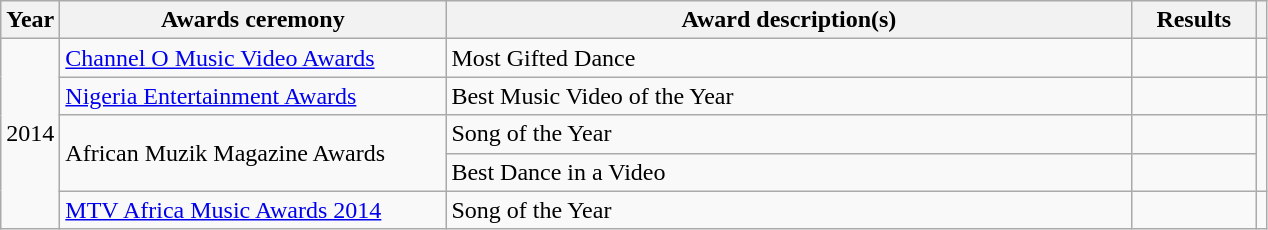<table class="wikitable">
<tr>
<th>Year</th>
<th style="width:250px;">Awards ceremony</th>
<th style="width:450px;">Award description(s)</th>
<th style="width:75px;">Results</th>
<th class="unsortable" scope="col"></th>
</tr>
<tr>
<td rowspan="5">2014</td>
<td><a href='#'>Channel O Music Video Awards</a></td>
<td>Most Gifted Dance</td>
<td></td>
<td></td>
</tr>
<tr>
<td><a href='#'>Nigeria Entertainment Awards</a></td>
<td>Best Music Video of the Year </td>
<td></td>
<td></td>
</tr>
<tr>
<td rowspan="2">African Muzik Magazine Awards</td>
<td>Song of the Year</td>
<td></td>
<td rowspan="2"></td>
</tr>
<tr>
<td>Best Dance in a Video</td>
<td></td>
</tr>
<tr>
<td><a href='#'>MTV Africa Music Awards 2014</a></td>
<td>Song of the Year</td>
<td></td>
<td></td>
</tr>
</table>
